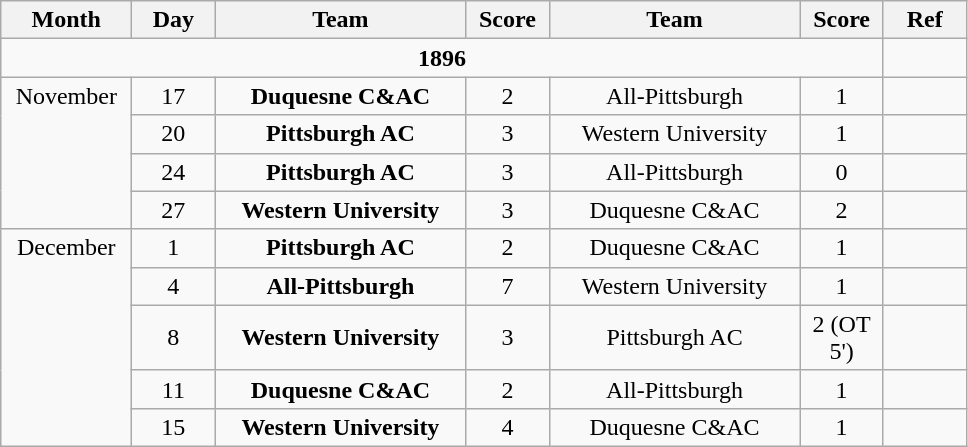<table class="wikitable" style="text-align:center;">
<tr>
<th style="width:5em">Month</th>
<th style="width:3em">Day</th>
<th style="width:10em">Team</th>
<th style="width:3em">Score</th>
<th style="width:10em">Team</th>
<th style="width:3em">Score</th>
<th style="width:3em">Ref</th>
</tr>
<tr>
<td colspan="6"><strong>1896</strong></td>
</tr>
<tr>
<td rowspan=4 valign=top>November</td>
<td>17</td>
<td><strong>Duquesne C&AC</strong></td>
<td>2</td>
<td>All-Pittsburgh</td>
<td>1</td>
<td></td>
</tr>
<tr>
<td>20</td>
<td><strong>Pittsburgh AC</strong></td>
<td>3</td>
<td>Western University</td>
<td>1</td>
<td></td>
</tr>
<tr>
<td>24</td>
<td><strong>Pittsburgh AC</strong></td>
<td>3</td>
<td>All-Pittsburgh</td>
<td>0</td>
<td></td>
</tr>
<tr>
<td>27</td>
<td><strong>Western University</strong></td>
<td>3</td>
<td>Duquesne C&AC</td>
<td>2</td>
<td></td>
</tr>
<tr>
<td rowspan=5 valign=top>December</td>
<td>1</td>
<td><strong>Pittsburgh AC</strong></td>
<td>2</td>
<td>Duquesne C&AC</td>
<td>1</td>
<td></td>
</tr>
<tr>
<td>4</td>
<td><strong>All-Pittsburgh</strong></td>
<td>7</td>
<td>Western University</td>
<td>1</td>
<td></td>
</tr>
<tr>
<td>8</td>
<td><strong>Western University</strong></td>
<td>3</td>
<td>Pittsburgh AC</td>
<td>2 (OT 5')</td>
<td></td>
</tr>
<tr>
<td>11</td>
<td><strong>Duquesne C&AC</strong></td>
<td>2</td>
<td>All-Pittsburgh</td>
<td>1</td>
<td></td>
</tr>
<tr>
<td>15</td>
<td><strong>Western University</strong></td>
<td>4</td>
<td>Duquesne C&AC</td>
<td>1</td>
<td></td>
</tr>
</table>
